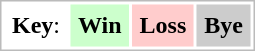<table cellpadding=5 style="border:1px solid #BBB">
<tr>
<td><strong>Key</strong>:</td>
<td style="background: #CCFFCC;"><strong>Win</strong></td>
<td style="background: #FFCCCC;"><strong>Loss</strong></td>
<td style="background: #CCCCCC;"><strong>Bye</strong></td>
</tr>
</table>
